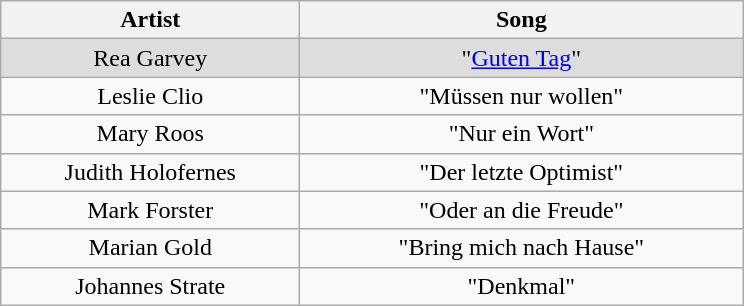<table class="wikitable plainrowheaders" style="text-align:center;" border="1">
<tr>
<th scope="col" rowspan="1" style="width:12em;">Artist</th>
<th scope="col" rowspan="1" style="width:18em;">Song</th>
</tr>
<tr style="background:#ddd;">
<td scope="row">Rea Garvey</td>
<td>"<a href='#'>Guten Tag</a>"</td>
</tr>
<tr>
<td scope="row">Leslie Clio</td>
<td>"Müssen nur wollen"</td>
</tr>
<tr>
<td scope="row">Mary Roos</td>
<td>"Nur ein Wort"</td>
</tr>
<tr>
<td scope="row">Judith Holofernes</td>
<td>"Der letzte Optimist"</td>
</tr>
<tr>
<td scope="row">Mark Forster</td>
<td>"Oder an die Freude"</td>
</tr>
<tr>
<td scope="row">Marian Gold</td>
<td>"Bring mich nach Hause"</td>
</tr>
<tr>
<td scope="row">Johannes Strate</td>
<td>"Denkmal"</td>
</tr>
</table>
